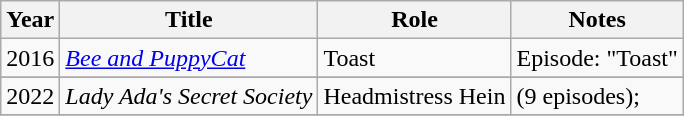<table class="wikitable sortable">
<tr>
<th>Year</th>
<th>Title</th>
<th>Role</th>
<th class="unsortable">Notes</th>
</tr>
<tr>
<td>2016</td>
<td><em><a href='#'>Bee and PuppyCat</a></em></td>
<td>Toast</td>
<td>Episode: "Toast"</td>
</tr>
<tr>
</tr>
<tr>
<td>2022</td>
<td><em>Lady Ada's Secret Society</em></td>
<td>Headmistress Hein</td>
<td>(9 episodes);</td>
</tr>
<tr>
</tr>
</table>
